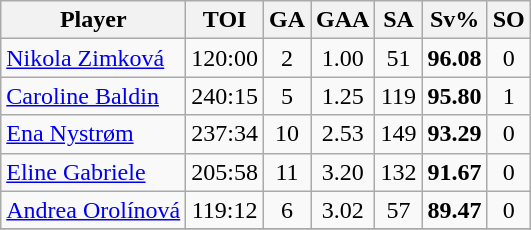<table class="wikitable sortable" style="text-align:center;">
<tr>
<th>Player</th>
<th>TOI</th>
<th>GA</th>
<th>GAA</th>
<th>SA</th>
<th>Sv%</th>
<th>SO</th>
</tr>
<tr>
<td style="text-align:left;"> <a href='#'>Nikola Zimková</a></td>
<td>120:00</td>
<td>2</td>
<td>1.00</td>
<td>51</td>
<td><strong>96.08</strong></td>
<td>0</td>
</tr>
<tr>
<td style="text-align:left;"> <a href='#'>Caroline Baldin</a></td>
<td>240:15</td>
<td>5</td>
<td>1.25</td>
<td>119</td>
<td><strong>95.80</strong></td>
<td>1</td>
</tr>
<tr>
<td style="text-align:left;"> <a href='#'>Ena Nystrøm</a></td>
<td>237:34</td>
<td>10</td>
<td>2.53</td>
<td>149</td>
<td><strong>93.29</strong></td>
<td>0</td>
</tr>
<tr>
<td style="text-align:left;"> <a href='#'>Eline Gabriele</a></td>
<td>205:58</td>
<td>11</td>
<td>3.20</td>
<td>132</td>
<td><strong>91.67</strong></td>
<td>0</td>
</tr>
<tr>
<td style="text-align:left;"> <a href='#'>Andrea Orolínová</a></td>
<td>119:12</td>
<td>6</td>
<td>3.02</td>
<td>57</td>
<td><strong>89.47</strong></td>
<td>0</td>
</tr>
<tr>
</tr>
</table>
